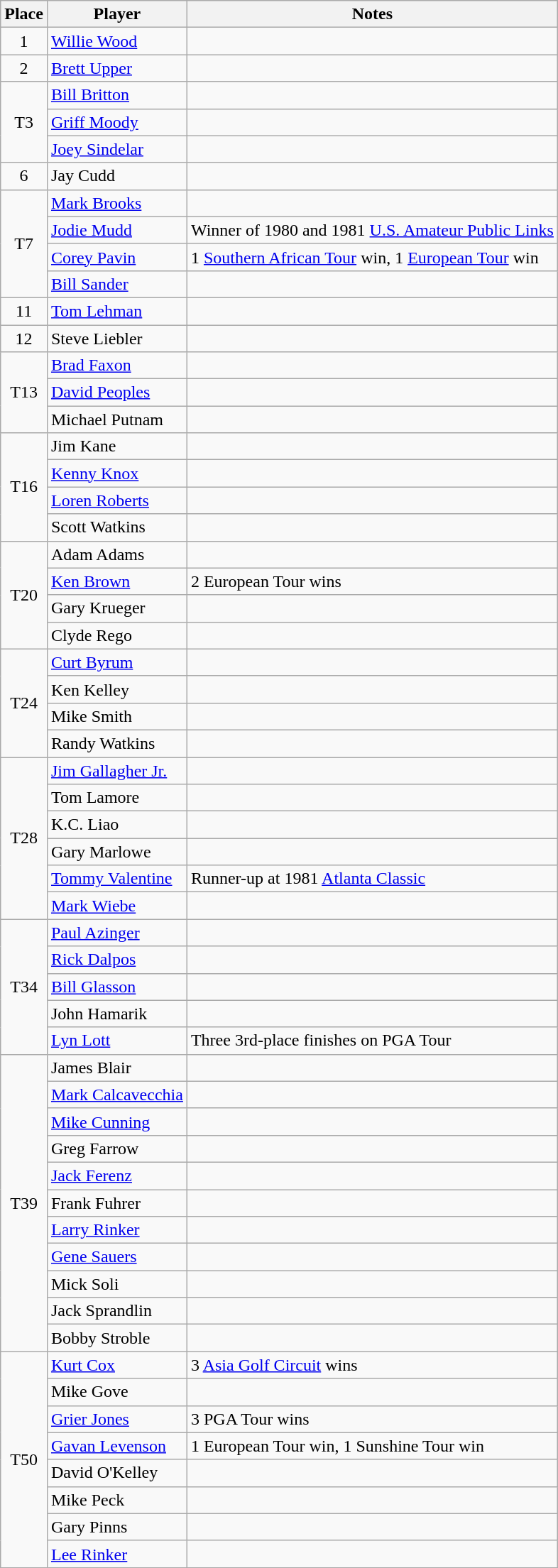<table class="wikitable sortable">
<tr>
<th>Place</th>
<th>Player</th>
<th>Notes</th>
</tr>
<tr>
<td align="center">1</td>
<td> <a href='#'>Willie Wood</a></td>
<td></td>
</tr>
<tr>
<td align="center">2</td>
<td> <a href='#'>Brett Upper</a></td>
<td></td>
</tr>
<tr>
<td rowspan="3" align="center">T3</td>
<td> <a href='#'>Bill Britton</a></td>
<td></td>
</tr>
<tr>
<td> <a href='#'>Griff Moody</a></td>
<td></td>
</tr>
<tr>
<td> <a href='#'>Joey Sindelar</a></td>
<td></td>
</tr>
<tr>
<td align="center">6</td>
<td> Jay Cudd</td>
<td></td>
</tr>
<tr>
<td rowspan="4" align="center">T7</td>
<td> <a href='#'>Mark Brooks</a></td>
<td></td>
</tr>
<tr>
<td> <a href='#'>Jodie Mudd</a></td>
<td>Winner of 1980 and 1981 <a href='#'>U.S. Amateur Public Links</a></td>
</tr>
<tr>
<td> <a href='#'>Corey Pavin</a></td>
<td>1 <a href='#'>Southern African Tour</a> win, 1 <a href='#'>European Tour</a> win</td>
</tr>
<tr>
<td> <a href='#'>Bill Sander</a></td>
<td></td>
</tr>
<tr>
<td align="center">11</td>
<td> <a href='#'>Tom Lehman</a></td>
<td></td>
</tr>
<tr>
<td align="center">12</td>
<td> Steve Liebler</td>
<td></td>
</tr>
<tr>
<td rowspan="3" align="center">T13</td>
<td> <a href='#'>Brad Faxon</a></td>
<td></td>
</tr>
<tr>
<td> <a href='#'>David Peoples</a></td>
<td></td>
</tr>
<tr>
<td> Michael Putnam</td>
<td></td>
</tr>
<tr>
<td rowspan="4" align="center">T16</td>
<td> Jim Kane</td>
<td></td>
</tr>
<tr>
<td> <a href='#'>Kenny Knox</a></td>
<td></td>
</tr>
<tr>
<td> <a href='#'>Loren Roberts</a></td>
<td></td>
</tr>
<tr>
<td> Scott Watkins</td>
<td></td>
</tr>
<tr>
<td rowspan="4" align="center">T20</td>
<td> Adam Adams</td>
<td></td>
</tr>
<tr>
<td> <a href='#'>Ken Brown</a></td>
<td>2 European Tour wins</td>
</tr>
<tr>
<td> Gary Krueger</td>
<td></td>
</tr>
<tr>
<td> Clyde Rego</td>
<td></td>
</tr>
<tr>
<td rowspan="4" align="center">T24</td>
<td> <a href='#'>Curt Byrum</a></td>
<td></td>
</tr>
<tr>
<td> Ken Kelley</td>
<td></td>
</tr>
<tr>
<td> Mike Smith</td>
<td></td>
</tr>
<tr>
<td> Randy Watkins</td>
<td></td>
</tr>
<tr>
<td rowspan="6" align="center">T28</td>
<td> <a href='#'>Jim Gallagher Jr.</a></td>
<td></td>
</tr>
<tr>
<td> Tom Lamore</td>
<td></td>
</tr>
<tr>
<td> K.C. Liao</td>
<td></td>
</tr>
<tr>
<td> Gary Marlowe</td>
<td></td>
</tr>
<tr>
<td> <a href='#'>Tommy Valentine</a></td>
<td>Runner-up at 1981 <a href='#'>Atlanta Classic</a></td>
</tr>
<tr>
<td> <a href='#'>Mark Wiebe</a></td>
<td></td>
</tr>
<tr>
<td rowspan="5" align="center">T34</td>
<td> <a href='#'>Paul Azinger</a></td>
<td></td>
</tr>
<tr>
<td> <a href='#'>Rick Dalpos</a></td>
<td></td>
</tr>
<tr>
<td> <a href='#'>Bill Glasson</a></td>
<td></td>
</tr>
<tr>
<td> John Hamarik</td>
<td></td>
</tr>
<tr>
<td> <a href='#'>Lyn Lott</a></td>
<td>Three 3rd-place finishes on PGA Tour</td>
</tr>
<tr>
<td rowspan="11" align="center">T39</td>
<td> James Blair</td>
<td></td>
</tr>
<tr>
<td> <a href='#'>Mark Calcavecchia</a></td>
<td></td>
</tr>
<tr>
<td> <a href='#'>Mike Cunning</a></td>
<td></td>
</tr>
<tr>
<td> Greg Farrow</td>
<td></td>
</tr>
<tr>
<td> <a href='#'>Jack Ferenz</a></td>
<td></td>
</tr>
<tr>
<td> Frank Fuhrer</td>
<td></td>
</tr>
<tr>
<td> <a href='#'>Larry Rinker</a></td>
<td></td>
</tr>
<tr>
<td> <a href='#'>Gene Sauers</a></td>
<td></td>
</tr>
<tr>
<td> Mick Soli</td>
<td></td>
</tr>
<tr>
<td> Jack Sprandlin</td>
<td></td>
</tr>
<tr>
<td> Bobby Stroble</td>
<td></td>
</tr>
<tr>
<td rowspan="8" align="center">T50</td>
<td> <a href='#'>Kurt Cox</a></td>
<td>3 <a href='#'>Asia Golf Circuit</a> wins</td>
</tr>
<tr>
<td> Mike Gove</td>
<td></td>
</tr>
<tr>
<td> <a href='#'>Grier Jones</a></td>
<td>3 PGA Tour wins</td>
</tr>
<tr>
<td> <a href='#'>Gavan Levenson</a></td>
<td>1 European Tour win, 1 Sunshine Tour win</td>
</tr>
<tr>
<td> David O'Kelley</td>
<td></td>
</tr>
<tr>
<td> Mike Peck</td>
<td></td>
</tr>
<tr>
<td> Gary Pinns</td>
<td></td>
</tr>
<tr>
<td> <a href='#'>Lee Rinker</a></td>
<td></td>
</tr>
</table>
